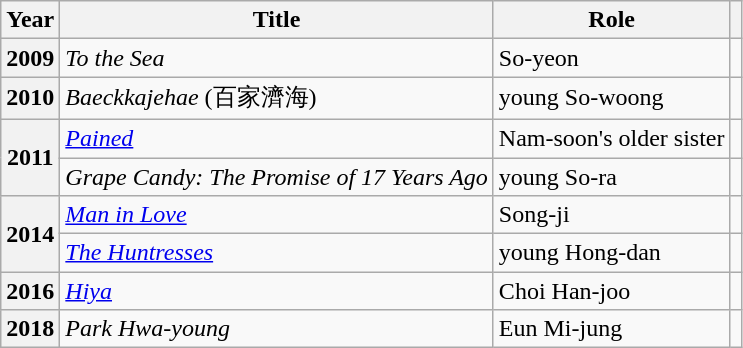<table class="wikitable sortable plainrowheaders">
<tr>
<th scope="col">Year</th>
<th scope="col">Title</th>
<th scope="col">Role</th>
<th scope="col" class="unsortable"></th>
</tr>
<tr>
<th scope="row">2009</th>
<td><em>To the Sea</em></td>
<td>So-yeon</td>
<td></td>
</tr>
<tr>
<th scope="row">2010</th>
<td><em>Baeckkajehae</em> (百家濟海)</td>
<td>young So-woong</td>
<td></td>
</tr>
<tr>
<th scope="row"  rowspan="2">2011</th>
<td><em><a href='#'>Pained</a></em></td>
<td>Nam-soon's older sister</td>
<td></td>
</tr>
<tr>
<td><em>Grape Candy: The Promise of 17 Years Ago</em></td>
<td>young So-ra</td>
<td></td>
</tr>
<tr>
<th scope="row" rowspan="2">2014</th>
<td><em><a href='#'>Man in Love</a></em></td>
<td>Song-ji</td>
<td></td>
</tr>
<tr>
<td><em><a href='#'>The Huntresses</a></em></td>
<td>young Hong-dan</td>
<td></td>
</tr>
<tr>
<th scope="row">2016</th>
<td><em><a href='#'>Hiya</a></em></td>
<td>Choi Han-joo</td>
<td></td>
</tr>
<tr>
<th scope="row">2018</th>
<td><em>Park Hwa-young</em></td>
<td>Eun Mi-jung</td>
<td></td>
</tr>
</table>
